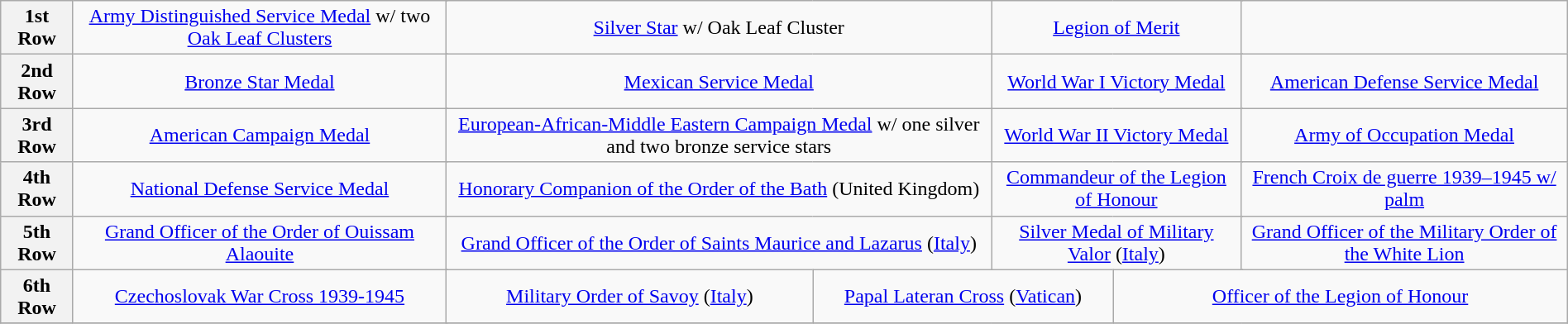<table class="wikitable" style="margin:1em auto; text-align:center;">
<tr>
<th>1st Row</th>
<td colspan="4"><a href='#'>Army Distinguished Service Medal</a> w/ two <a href='#'>Oak Leaf Clusters</a></td>
<td colspan="4"><a href='#'>Silver Star</a> w/ Oak Leaf Cluster</td>
<td colspan="4"><a href='#'>Legion of Merit</a></td>
</tr>
<tr>
<th>2nd Row</th>
<td colspan="4"><a href='#'>Bronze Star Medal</a></td>
<td colspan="4"><a href='#'>Mexican Service Medal</a></td>
<td colspan="4"><a href='#'>World War I Victory Medal</a></td>
<td colspan="4"><a href='#'>American Defense Service Medal</a></td>
</tr>
<tr>
<th>3rd Row</th>
<td colspan="4"><a href='#'>American Campaign Medal</a></td>
<td colspan="4"><a href='#'>European-African-Middle Eastern Campaign Medal</a> w/ one silver and two bronze service stars</td>
<td colspan="4"><a href='#'>World War II Victory Medal</a></td>
<td colspan="4"><a href='#'>Army of Occupation Medal</a></td>
</tr>
<tr>
<th>4th Row</th>
<td colspan="4"><a href='#'>National Defense Service Medal</a></td>
<td colspan="4"><a href='#'>Honorary Companion of the Order of the Bath</a> (United Kingdom)</td>
<td colspan="4"><a href='#'>Commandeur of the Legion of Honour</a></td>
<td colspan="4"><a href='#'>French Croix de guerre 1939–1945 w/ palm</a></td>
</tr>
<tr>
<th>5th Row</th>
<td colspan="4"><a href='#'>Grand Officer of the Order of Ouissam Alaouite</a></td>
<td colspan="4"><a href='#'>Grand Officer of the Order of Saints Maurice and Lazarus</a> (<a href='#'>Italy</a>)</td>
<td colspan="4"><a href='#'>Silver Medal of Military Valor</a> (<a href='#'>Italy</a>)</td>
<td colspan="4"><a href='#'>Grand Officer of the Military Order of the White Lion</a></td>
</tr>
<tr>
<th>6th Row</th>
<td colspan="4"><a href='#'>Czechoslovak War Cross 1939-1945</a></td>
<td colspan="3"><a href='#'>Military Order of Savoy</a> (<a href='#'>Italy</a>)</td>
<td colspan="3"><a href='#'>Papal Lateran Cross</a> (<a href='#'>Vatican</a>)</td>
<td colspan="3"><a href='#'>Officer of the Legion of Honour</a></td>
</tr>
<tr>
</tr>
</table>
